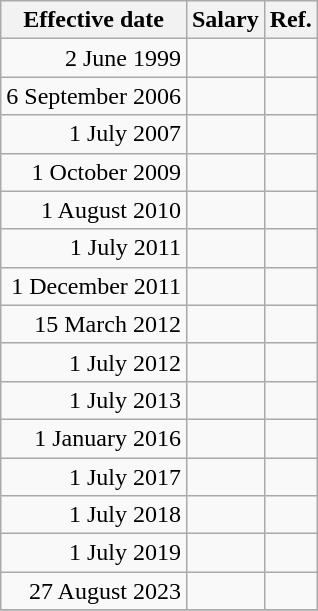<table class="wikitable floatright" style="text-align:right;">
<tr>
<th>Effective date</th>
<th>Salary</th>
<th>Ref.</th>
</tr>
<tr>
<td>2 June 1999</td>
<td></td>
<td></td>
</tr>
<tr>
<td>6 September 2006</td>
<td></td>
<td></td>
</tr>
<tr>
<td>1 July 2007</td>
<td></td>
<td></td>
</tr>
<tr>
<td>1 October 2009</td>
<td></td>
<td></td>
</tr>
<tr>
<td>1 August 2010</td>
<td></td>
<td></td>
</tr>
<tr>
<td>1 July 2011</td>
<td></td>
<td></td>
</tr>
<tr>
<td>1 December 2011</td>
<td></td>
<td></td>
</tr>
<tr>
<td>15 March 2012</td>
<td></td>
<td></td>
</tr>
<tr>
<td>1 July 2012</td>
<td></td>
<td></td>
</tr>
<tr>
<td>1 July 2013</td>
<td></td>
<td></td>
</tr>
<tr>
<td>1 January 2016</td>
<td></td>
<td></td>
</tr>
<tr>
<td>1 July 2017</td>
<td></td>
<td></td>
</tr>
<tr>
<td>1 July 2018</td>
<td></td>
<td></td>
</tr>
<tr>
<td>1 July 2019</td>
<td></td>
<td></td>
</tr>
<tr>
<td>27 August 2023</td>
<td></td>
<td></td>
</tr>
<tr>
</tr>
</table>
